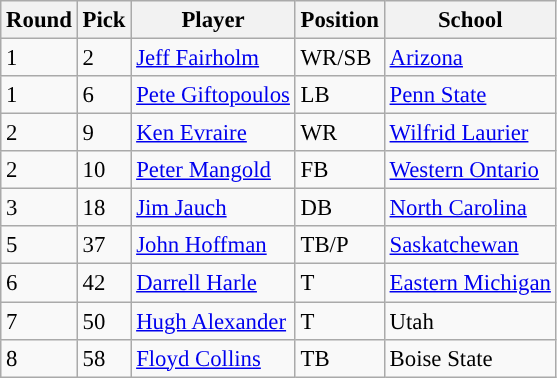<table class="wikitable" style="font-size: 95%;">
<tr>
<th scope="col">Round</th>
<th scope="col">Pick</th>
<th scope="col">Player</th>
<th scope="col">Position</th>
<th scope="col">School</th>
</tr>
<tr>
<td>1</td>
<td>2</td>
<td><a href='#'>Jeff Fairholm</a></td>
<td>WR/SB</td>
<td><a href='#'>Arizona</a></td>
</tr>
<tr>
<td>1</td>
<td>6</td>
<td><a href='#'>Pete Giftopoulos</a></td>
<td>LB</td>
<td><a href='#'>Penn State</a></td>
</tr>
<tr>
<td>2</td>
<td>9</td>
<td><a href='#'>Ken Evraire</a></td>
<td>WR</td>
<td><a href='#'>Wilfrid Laurier</a></td>
</tr>
<tr>
<td>2</td>
<td>10</td>
<td><a href='#'>Peter Mangold</a></td>
<td>FB</td>
<td><a href='#'>Western Ontario</a></td>
</tr>
<tr>
<td>3</td>
<td>18</td>
<td><a href='#'>Jim Jauch</a></td>
<td>DB</td>
<td><a href='#'>North Carolina</a></td>
</tr>
<tr>
<td>5</td>
<td>37</td>
<td><a href='#'>John Hoffman</a></td>
<td>TB/P</td>
<td><a href='#'>Saskatchewan</a></td>
</tr>
<tr>
<td>6</td>
<td>42</td>
<td><a href='#'>Darrell Harle</a></td>
<td>T</td>
<td><a href='#'>Eastern Michigan</a></td>
</tr>
<tr>
<td>7</td>
<td>50</td>
<td><a href='#'>Hugh Alexander</a></td>
<td>T</td>
<td>Utah</td>
</tr>
<tr>
<td>8</td>
<td>58</td>
<td><a href='#'>Floyd Collins</a></td>
<td>TB</td>
<td>Boise State</td>
</tr>
</table>
